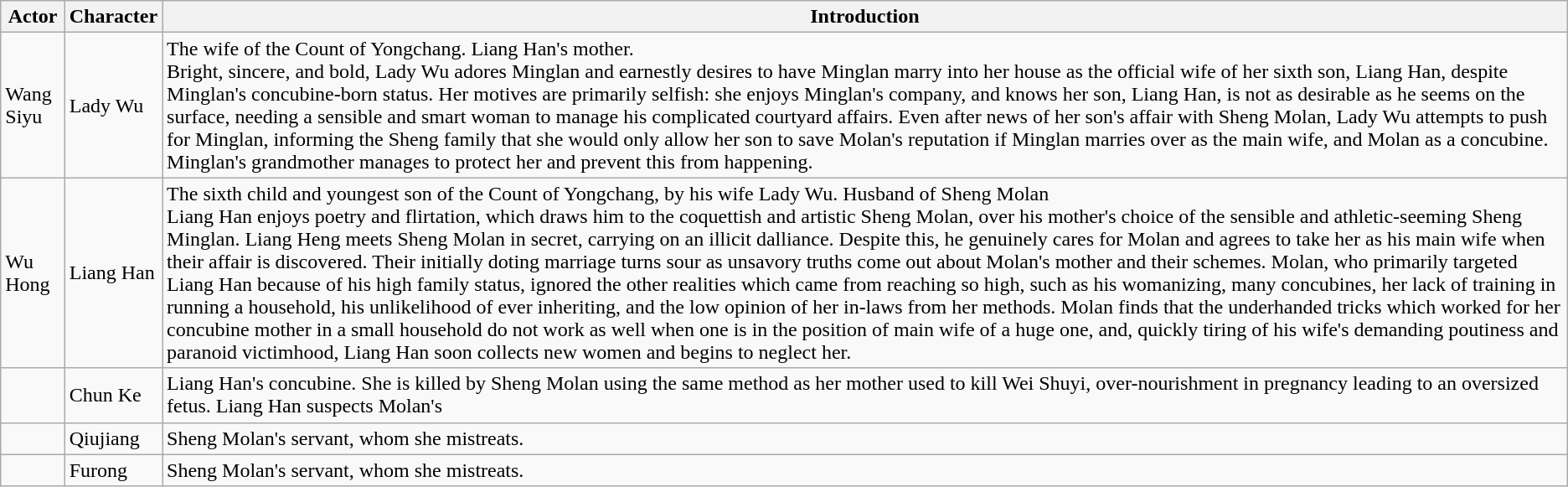<table class="wikitable">
<tr>
<th>Actor</th>
<th>Character</th>
<th>Introduction</th>
</tr>
<tr>
<td>Wang Siyu</td>
<td>Lady Wu</td>
<td>The wife of the Count of Yongchang. Liang Han's mother.<br> Bright, sincere, and bold, Lady Wu adores Minglan and earnestly desires to have Minglan marry into her house as the official wife of her sixth son, Liang Han, despite Minglan's concubine-born status. Her motives are primarily selfish: she enjoys Minglan's company, and knows her son, Liang Han, is not as desirable as he seems on the surface, needing a sensible and smart woman to manage his complicated courtyard affairs. Even after news of her son's affair with Sheng Molan, Lady Wu attempts to push for Minglan, informing the Sheng family that she would only allow her son to save Molan's reputation if Minglan marries over as the main wife, and Molan as a concubine. Minglan's grandmother manages to protect her and prevent this from happening.</td>
</tr>
<tr>
<td>Wu Hong</td>
<td>Liang Han</td>
<td>The sixth child and youngest son of the Count of Yongchang, by his wife Lady Wu. Husband of Sheng Molan<br> Liang Han enjoys poetry and flirtation, which draws him to the coquettish and artistic Sheng Molan, over his mother's choice of the sensible and athletic-seeming Sheng Minglan. Liang Heng meets Sheng Molan in secret, carrying on an illicit dalliance. Despite this, he genuinely cares for Molan and agrees to take her as his main wife when their affair is discovered. Their initially doting marriage turns sour as unsavory truths come out about Molan's mother and their schemes. Molan, who primarily targeted Liang Han because of his high family status, ignored the other realities which came from reaching so high, such as his womanizing, many concubines, her lack of training in running a household, his unlikelihood of ever inheriting, and the low opinion of her in-laws from her methods. Molan finds that the underhanded tricks which worked for her concubine mother in a small household do not work as well when one is in the position of main wife of a huge one, and, quickly tiring of his wife's demanding poutiness and paranoid victimhood, Liang Han soon collects new women and begins to neglect her.</td>
</tr>
<tr>
<td></td>
<td>Chun Ke</td>
<td>Liang Han's concubine. She is killed by Sheng Molan using the same method as her mother used to kill Wei Shuyi, over-nourishment in pregnancy leading to an oversized fetus. Liang Han suspects Molan's</td>
</tr>
<tr>
<td></td>
<td>Qiujiang</td>
<td>Sheng Molan's servant, whom she mistreats.</td>
</tr>
<tr>
<td></td>
<td>Furong</td>
<td>Sheng Molan's servant, whom she mistreats.</td>
</tr>
</table>
